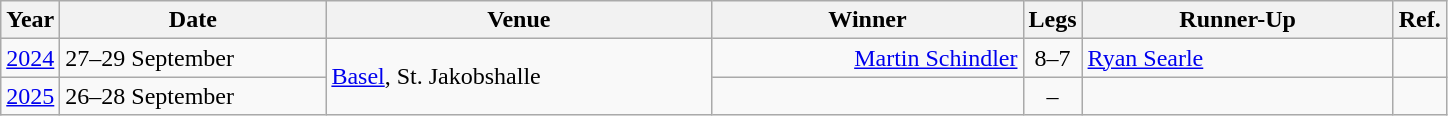<table class="wikitable">
<tr>
<th>Year</th>
<th style=width:170px>Date</th>
<th style=width:250px>Venue</th>
<th style=width:200px>Winner</th>
<th>Legs</th>
<th style=width:200px>Runner-Up</th>
<th>Ref.</th>
</tr>
<tr>
<td align=center><a href='#'>2024</a></td>
<td align=left>27–29 September</td>
<td rowspan=2> <a href='#'>Basel</a>, St. Jakobshalle</td>
<td align=right><a href='#'>Martin Schindler</a> </td>
<td align=center>8–7</td>
<td> <a href='#'>Ryan Searle</a></td>
<td align="center"></td>
</tr>
<tr>
<td align=center><a href='#'>2025</a></td>
<td align=left>26–28 September</td>
<td align=right></td>
<td align=center>–</td>
<td></td>
<td align="center"></td>
</tr>
</table>
